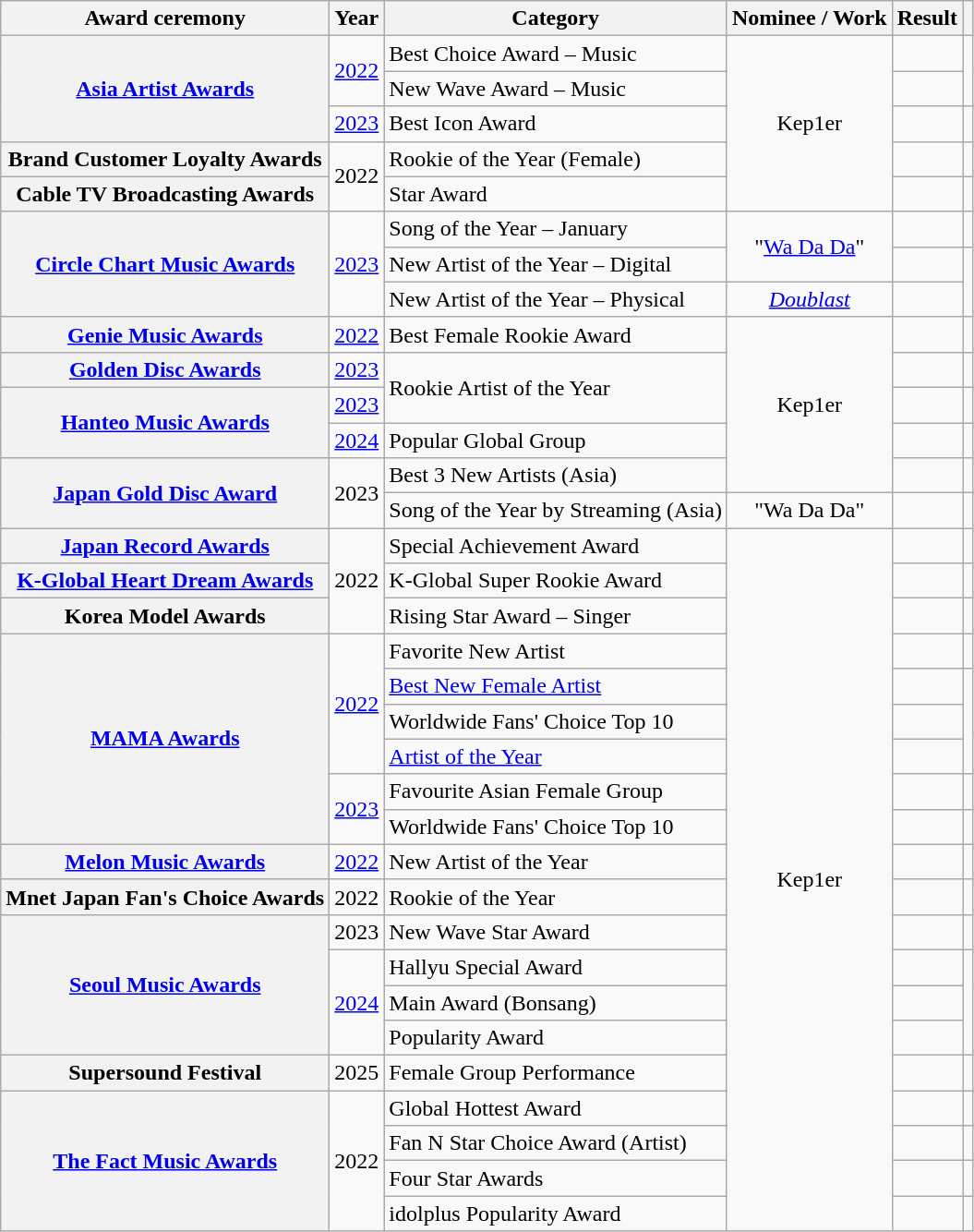<table class="wikitable plainrowheaders" style="text-align:center">
<tr>
<th scope="col">Award ceremony</th>
<th scope="col">Year</th>
<th scope="col">Category </th>
<th scope="col">Nominee / Work</th>
<th scope="col">Result</th>
<th scope="col" class="unsortable"></th>
</tr>
<tr>
<th scope="row" rowspan="3"><a href='#'>Asia Artist Awards</a></th>
<td rowspan="2"><a href='#'>2022</a></td>
<td style="text-align:left">Best Choice Award – Music</td>
<td rowspan="5">Kep1er</td>
<td></td>
<td rowspan="2"></td>
</tr>
<tr>
<td style="text-align:left">New Wave Award – Music</td>
<td></td>
</tr>
<tr>
<td><a href='#'>2023</a></td>
<td style="text-align:left">Best Icon Award</td>
<td></td>
<td></td>
</tr>
<tr>
<th scope="row">Brand Customer Loyalty Awards</th>
<td rowspan="2">2022</td>
<td style="text-align:left">Rookie of the Year (Female)</td>
<td></td>
<td></td>
</tr>
<tr>
<th scope="row">Cable TV Broadcasting Awards</th>
<td style="text-align:left">Star Award</td>
<td></td>
<td></td>
</tr>
<tr>
<th scope="row" rowspan="3"><a href='#'>Circle Chart Music Awards</a></th>
<td rowspan="3"><a href='#'>2023</a></td>
<td style="text-align:left">Song of the Year – January</td>
<td rowspan="2">"<a href='#'>Wa Da Da</a>"</td>
<td></td>
<td></td>
</tr>
<tr>
<td style="text-align:left">New Artist of the Year – Digital</td>
<td></td>
<td rowspan="2"></td>
</tr>
<tr>
<td style="text-align:left">New Artist of the Year – Physical</td>
<td><em><a href='#'>Doublast</a></em></td>
<td></td>
</tr>
<tr>
<th scope="row"><a href='#'>Genie Music Awards</a></th>
<td><a href='#'>2022</a></td>
<td style="text-align:left">Best Female Rookie Award</td>
<td rowspan="5">Kep1er</td>
<td></td>
<td></td>
</tr>
<tr>
<th scope="row"><a href='#'>Golden Disc Awards</a></th>
<td><a href='#'>2023</a></td>
<td rowspan="2" style="text-align:left">Rookie Artist of the Year</td>
<td></td>
<td></td>
</tr>
<tr>
<th scope="row" rowspan="2"><a href='#'>Hanteo Music Awards</a></th>
<td><a href='#'>2023</a></td>
<td></td>
<td></td>
</tr>
<tr>
<td syle="text-align:left"><a href='#'>2024</a></td>
<td style="text-align:left">Popular Global Group</td>
<td></td>
<td></td>
</tr>
<tr>
<th scope="row" rowspan="2"><a href='#'>Japan Gold Disc Award</a></th>
<td rowspan="2">2023</td>
<td style="text-align:left">Best 3 New Artists (Asia)</td>
<td></td>
<td></td>
</tr>
<tr>
<td style="text-align:left">Song of the Year by Streaming (Asia)</td>
<td>"Wa Da Da"</td>
<td></td>
<td></td>
</tr>
<tr>
<th scope="row"><a href='#'>Japan Record Awards</a></th>
<td rowspan="3">2022</td>
<td style="text-align:left">Special Achievement Award</td>
<td rowspan="20">Kep1er</td>
<td></td>
<td></td>
</tr>
<tr>
<th scope="row"><a href='#'>K-Global Heart Dream Awards</a></th>
<td style="text-align:left">K-Global Super Rookie Award</td>
<td></td>
<td></td>
</tr>
<tr>
<th scope="row">Korea Model Awards</th>
<td style="text-align:left">Rising Star Award – Singer</td>
<td></td>
<td></td>
</tr>
<tr>
<th scope="row" rowspan="6"><a href='#'>MAMA Awards</a></th>
<td rowspan="4"><a href='#'>2022</a></td>
<td style="text-align:left">Favorite New Artist</td>
<td></td>
<td></td>
</tr>
<tr>
<td style="text-align:left"><a href='#'>Best New Female Artist</a></td>
<td></td>
<td rowspan="3"></td>
</tr>
<tr>
<td style="text-align:left">Worldwide Fans' Choice Top 10</td>
<td></td>
</tr>
<tr>
<td style="text-align:left"><a href='#'>Artist of the Year</a></td>
<td></td>
</tr>
<tr>
<td rowspan="2"><a href='#'>2023</a></td>
<td style="text-align:left">Favourite Asian Female Group</td>
<td></td>
<td></td>
</tr>
<tr>
<td style="text-align:left">Worldwide Fans' Choice Top 10</td>
<td></td>
<td></td>
</tr>
<tr>
<th scope="row"><a href='#'>Melon Music Awards</a></th>
<td><a href='#'>2022</a></td>
<td style="text-align:left">New Artist of the Year</td>
<td></td>
<td></td>
</tr>
<tr>
<th scope="row">Mnet Japan Fan's Choice Awards</th>
<td>2022</td>
<td style="text-align:left">Rookie of the Year</td>
<td></td>
<td></td>
</tr>
<tr>
<th scope="row" rowspan="4"><a href='#'>Seoul Music Awards</a></th>
<td>2023</td>
<td style="text-align:left">New Wave Star Award</td>
<td></td>
<td></td>
</tr>
<tr>
<td rowspan="3"><a href='#'>2024</a></td>
<td style="text-align:left">Hallyu Special Award</td>
<td></td>
<td rowspan="3"></td>
</tr>
<tr>
<td style="text-align:left">Main Award (Bonsang)</td>
<td></td>
</tr>
<tr>
<td style="text-align:left">Popularity Award</td>
<td></td>
</tr>
<tr>
<th scope="row">Supersound Festival</th>
<td>2025</td>
<td style="text-align:left">Female Group Performance</td>
<td></td>
<td></td>
</tr>
<tr>
<th scope="row" rowspan="4"><a href='#'>The Fact Music Awards</a></th>
<td rowspan="4">2022</td>
<td style="text-align:left">Global Hottest Award</td>
<td></td>
<td></td>
</tr>
<tr>
<td style="text-align:left">Fan N Star Choice Award (Artist)</td>
<td></td>
<td></td>
</tr>
<tr>
<td style="text-align:left">Four Star Awards</td>
<td></td>
<td></td>
</tr>
<tr>
<td style="text-align:left">idolplus Popularity Award</td>
<td></td>
<td></td>
</tr>
</table>
